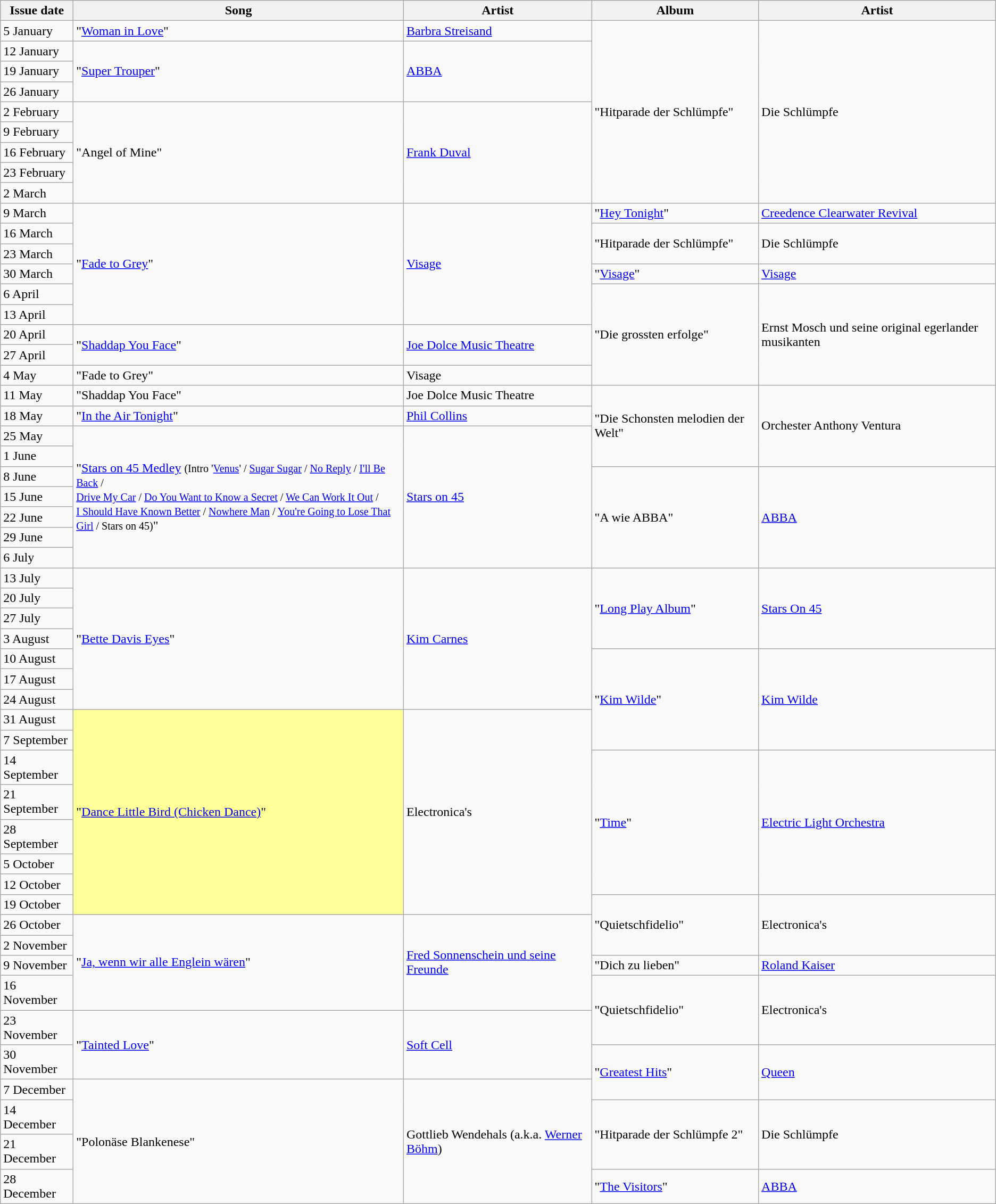<table class="sortable wikitable">
<tr>
<th>Issue date</th>
<th>Song</th>
<th>Artist</th>
<th>Album</th>
<th>Artist</th>
</tr>
<tr>
<td>5 January</td>
<td>"<a href='#'>Woman in Love</a>"</td>
<td><a href='#'>Barbra Streisand</a></td>
<td rowspan="9">"Hitparade der Schlümpfe"</td>
<td rowspan="9">Die Schlümpfe</td>
</tr>
<tr>
<td>12 January</td>
<td rowspan="3">"<a href='#'>Super Trouper</a>"</td>
<td rowspan="3"><a href='#'>ABBA</a></td>
</tr>
<tr>
<td>19 January</td>
</tr>
<tr>
<td>26 January</td>
</tr>
<tr>
<td>2 February</td>
<td rowspan="5">"Angel of Mine"</td>
<td rowspan="5"><a href='#'>Frank Duval</a></td>
</tr>
<tr>
<td>9 February</td>
</tr>
<tr>
<td>16 February</td>
</tr>
<tr>
<td>23 February</td>
</tr>
<tr>
<td>2 March</td>
</tr>
<tr>
<td>9 March</td>
<td rowspan="6">"<a href='#'>Fade to Grey</a>"</td>
<td rowspan="6"><a href='#'>Visage</a></td>
<td>"<a href='#'>Hey Tonight</a>"</td>
<td><a href='#'>Creedence Clearwater Revival</a></td>
</tr>
<tr>
<td>16 March</td>
<td rowspan="2">"Hitparade der Schlümpfe"</td>
<td rowspan="2">Die Schlümpfe</td>
</tr>
<tr>
<td>23 March</td>
</tr>
<tr>
<td>30 March</td>
<td>"<a href='#'>Visage</a>"</td>
<td><a href='#'>Visage</a></td>
</tr>
<tr>
<td>6 April</td>
<td rowspan="5">"Die grossten erfolge"</td>
<td rowspan="5">Ernst Mosch und seine original egerlander musikanten</td>
</tr>
<tr>
<td>13 April</td>
</tr>
<tr>
<td>20 April</td>
<td rowspan="2">"<a href='#'>Shaddap You Face</a>"</td>
<td rowspan="2"><a href='#'>Joe Dolce Music Theatre</a></td>
</tr>
<tr>
<td>27 April</td>
</tr>
<tr>
<td>4 May</td>
<td>"Fade to Grey"</td>
<td>Visage</td>
</tr>
<tr>
<td>11 May</td>
<td>"Shaddap You Face"</td>
<td>Joe Dolce Music Theatre</td>
<td rowspan="4">"Die Schonsten melodien der Welt"</td>
<td rowspan="4">Orchester Anthony Ventura</td>
</tr>
<tr>
<td>18 May</td>
<td>"<a href='#'>In the Air Tonight</a>"</td>
<td><a href='#'>Phil Collins</a></td>
</tr>
<tr>
<td>25 May</td>
<td rowspan="7">"<a href='#'>Stars on 45 Medley</a> <small>(Intro '<a href='#'>Venus</a>' / <a href='#'>Sugar Sugar</a> / <a href='#'>No Reply</a> / <a href='#'>I'll Be Back</a> / <br><a href='#'>Drive My Car</a> / <a href='#'>Do You Want to Know a Secret</a> / <a href='#'>We Can Work It Out</a> / <br><a href='#'>I Should Have Known Better</a> / <a href='#'>Nowhere Man</a> / <a href='#'>You're Going to Lose That Girl</a> / Stars on 45)</small>"</td>
<td rowspan="7"><a href='#'>Stars on 45</a></td>
</tr>
<tr>
<td>1 June</td>
</tr>
<tr>
<td>8 June</td>
<td rowspan="5">"A wie ABBA"</td>
<td rowspan="5"><a href='#'>ABBA</a></td>
</tr>
<tr>
<td>15 June</td>
</tr>
<tr>
<td>22 June</td>
</tr>
<tr>
<td>29 June</td>
</tr>
<tr>
<td>6 July</td>
</tr>
<tr>
<td>13 July</td>
<td rowspan="7">"<a href='#'>Bette Davis Eyes</a>"</td>
<td rowspan="7"><a href='#'>Kim Carnes</a></td>
<td rowspan="4">"<a href='#'>Long Play Album</a>"</td>
<td rowspan="4"><a href='#'>Stars On 45</a></td>
</tr>
<tr>
<td>20 July</td>
</tr>
<tr>
<td>27 July</td>
</tr>
<tr>
<td>3 August</td>
</tr>
<tr>
<td>10 August</td>
<td rowspan="5">"<a href='#'>Kim Wilde</a>"</td>
<td rowspan="5"><a href='#'>Kim Wilde</a></td>
</tr>
<tr>
<td>17 August</td>
</tr>
<tr>
<td>24 August</td>
</tr>
<tr>
<td>31 August</td>
<td bgcolor=#FFFF99  rowspan="8">"<a href='#'>Dance Little Bird (Chicken Dance)</a>" </td>
<td rowspan="8">Electronica's</td>
</tr>
<tr>
<td>7 September</td>
</tr>
<tr>
<td>14 September</td>
<td rowspan="5">"<a href='#'>Time</a>"</td>
<td rowspan="5"><a href='#'>Electric Light Orchestra</a></td>
</tr>
<tr>
<td>21 September</td>
</tr>
<tr>
<td>28 September</td>
</tr>
<tr>
<td>5 October</td>
</tr>
<tr>
<td>12 October</td>
</tr>
<tr>
<td>19 October</td>
<td rowspan="3">"Quietschfidelio"</td>
<td rowspan="3">Electronica's</td>
</tr>
<tr>
<td>26 October</td>
<td rowspan="4">"<a href='#'>Ja, wenn wir alle Englein wären</a>"</td>
<td rowspan="4"><a href='#'>Fred Sonnenschein und seine Freunde</a></td>
</tr>
<tr>
<td>2 November</td>
</tr>
<tr>
<td>9 November</td>
<td>"Dich zu lieben"</td>
<td><a href='#'>Roland Kaiser</a></td>
</tr>
<tr>
<td>16 November</td>
<td rowspan="2">"Quietschfidelio"</td>
<td rowspan="2">Electronica's</td>
</tr>
<tr>
<td>23 November</td>
<td rowspan="2">"<a href='#'>Tainted Love</a>"</td>
<td rowspan="2"><a href='#'>Soft Cell</a></td>
</tr>
<tr>
<td>30 November</td>
<td rowspan="2">"<a href='#'>Greatest Hits</a>"</td>
<td rowspan="2"><a href='#'>Queen</a></td>
</tr>
<tr>
<td>7 December</td>
<td rowspan="4">"Polonäse Blankenese"</td>
<td rowspan="4">Gottlieb Wendehals (a.k.a. <a href='#'>Werner Böhm</a>)</td>
</tr>
<tr>
<td>14 December</td>
<td rowspan="2">"Hitparade der Schlümpfe 2"</td>
<td rowspan="2">Die Schlümpfe</td>
</tr>
<tr>
<td>21 December</td>
</tr>
<tr>
<td>28 December</td>
<td>"<a href='#'>The Visitors</a>"</td>
<td><a href='#'>ABBA</a></td>
</tr>
</table>
